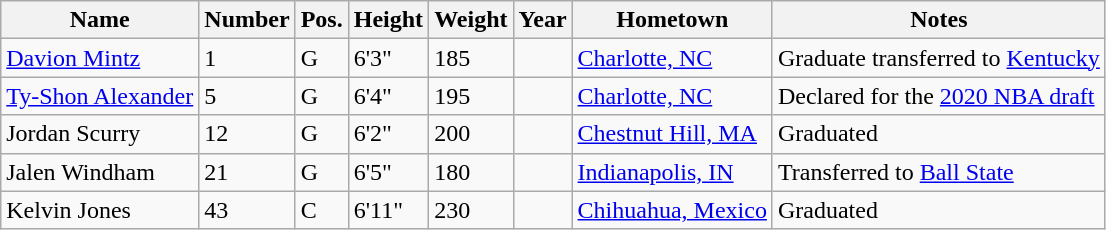<table class="wikitable sortable" border="1">
<tr>
<th>Name</th>
<th>Number</th>
<th>Pos.</th>
<th>Height</th>
<th>Weight</th>
<th>Year</th>
<th>Hometown</th>
<th class="unsortable">Notes</th>
</tr>
<tr>
<td><a href='#'>Davion Mintz</a></td>
<td>1</td>
<td>G</td>
<td>6'3"</td>
<td>185</td>
<td></td>
<td><a href='#'>Charlotte, NC</a></td>
<td>Graduate transferred to <a href='#'>Kentucky</a></td>
</tr>
<tr>
<td><a href='#'>Ty-Shon Alexander</a></td>
<td>5</td>
<td>G</td>
<td>6'4"</td>
<td>195</td>
<td></td>
<td><a href='#'>Charlotte, NC</a></td>
<td>Declared for the <a href='#'>2020 NBA draft</a></td>
</tr>
<tr>
<td>Jordan Scurry</td>
<td>12</td>
<td>G</td>
<td>6'2"</td>
<td>200</td>
<td></td>
<td><a href='#'>Chestnut Hill, MA</a></td>
<td>Graduated</td>
</tr>
<tr>
<td>Jalen Windham</td>
<td>21</td>
<td>G</td>
<td>6'5"</td>
<td>180</td>
<td></td>
<td><a href='#'>Indianapolis, IN</a></td>
<td>Transferred to <a href='#'>Ball State</a></td>
</tr>
<tr>
<td>Kelvin Jones</td>
<td>43</td>
<td>C</td>
<td>6'11"</td>
<td>230</td>
<td></td>
<td><a href='#'>Chihuahua, Mexico</a></td>
<td>Graduated</td>
</tr>
</table>
